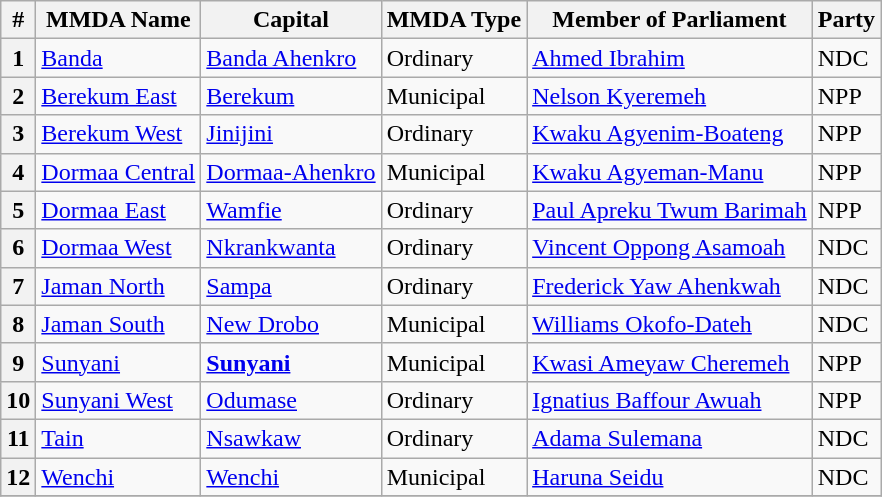<table class="wikitable sortable">
<tr>
<th>#</th>
<th>MMDA Name</th>
<th>Capital</th>
<th>MMDA Type</th>
<th>Member of Parliament</th>
<th>Party</th>
</tr>
<tr>
<th>1</th>
<td><a href='#'>Banda</a></td>
<td><a href='#'>Banda Ahenkro</a></td>
<td>Ordinary</td>
<td><a href='#'>Ahmed Ibrahim</a></td>
<td>NDC</td>
</tr>
<tr>
<th>2</th>
<td><a href='#'>Berekum East</a></td>
<td><a href='#'>Berekum</a></td>
<td>Municipal</td>
<td><a href='#'>Nelson Kyeremeh</a></td>
<td>NPP</td>
</tr>
<tr>
<th>3</th>
<td><a href='#'>Berekum West</a></td>
<td><a href='#'>Jinijini</a></td>
<td>Ordinary</td>
<td><a href='#'>Kwaku Agyenim-Boateng</a></td>
<td>NPP</td>
</tr>
<tr>
<th>4</th>
<td><a href='#'>Dormaa Central</a></td>
<td><a href='#'>Dormaa-Ahenkro</a></td>
<td>Municipal</td>
<td><a href='#'>Kwaku Agyeman-Manu</a></td>
<td>NPP</td>
</tr>
<tr>
<th>5</th>
<td><a href='#'>Dormaa East</a></td>
<td><a href='#'>Wamfie</a></td>
<td>Ordinary</td>
<td><a href='#'>Paul Apreku Twum Barimah</a></td>
<td>NPP</td>
</tr>
<tr>
<th>6</th>
<td><a href='#'>Dormaa West</a></td>
<td><a href='#'>Nkrankwanta</a></td>
<td>Ordinary</td>
<td><a href='#'>Vincent Oppong Asamoah</a></td>
<td>NDC</td>
</tr>
<tr>
<th>7</th>
<td><a href='#'>Jaman North</a></td>
<td><a href='#'>Sampa</a></td>
<td>Ordinary</td>
<td><a href='#'>Frederick Yaw Ahenkwah</a></td>
<td>NDC</td>
</tr>
<tr>
<th>8</th>
<td><a href='#'>Jaman South</a></td>
<td><a href='#'>New Drobo</a></td>
<td>Municipal</td>
<td><a href='#'>Williams Okofo-Dateh</a></td>
<td>NDC</td>
</tr>
<tr>
<th>9</th>
<td><a href='#'>Sunyani</a></td>
<td><strong><a href='#'>Sunyani</a></strong></td>
<td>Municipal</td>
<td><a href='#'>Kwasi Ameyaw Cheremeh</a></td>
<td>NPP</td>
</tr>
<tr>
<th>10</th>
<td><a href='#'>Sunyani West</a></td>
<td><a href='#'>Odumase</a></td>
<td>Ordinary</td>
<td><a href='#'>Ignatius Baffour Awuah</a></td>
<td>NPP</td>
</tr>
<tr>
<th>11</th>
<td><a href='#'>Tain</a></td>
<td><a href='#'>Nsawkaw</a></td>
<td>Ordinary</td>
<td><a href='#'>Adama Sulemana</a></td>
<td>NDC</td>
</tr>
<tr>
<th>12</th>
<td><a href='#'>Wenchi</a></td>
<td><a href='#'>Wenchi</a></td>
<td>Municipal</td>
<td><a href='#'>Haruna Seidu</a></td>
<td>NDC</td>
</tr>
<tr>
</tr>
</table>
